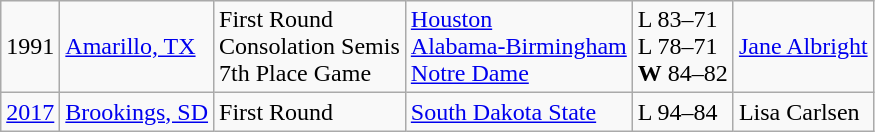<table class="wikitable" style="text-align:left;">
<tr>
<td>1991</td>
<td><a href='#'>Amarillo, TX</a></td>
<td>First Round<br>Consolation Semis<br>7th Place Game</td>
<td><a href='#'>Houston</a><br><a href='#'>Alabama-Birmingham</a><br><a href='#'>Notre Dame</a></td>
<td>L 83–71<br>L 78–71<br> <strong>W</strong> 84–82</td>
<td><a href='#'>Jane Albright</a></td>
</tr>
<tr>
<td><a href='#'>2017</a></td>
<td><a href='#'>Brookings, SD</a></td>
<td>First Round</td>
<td><a href='#'>South Dakota State</a></td>
<td>L 94–84</td>
<td>Lisa Carlsen</td>
</tr>
</table>
